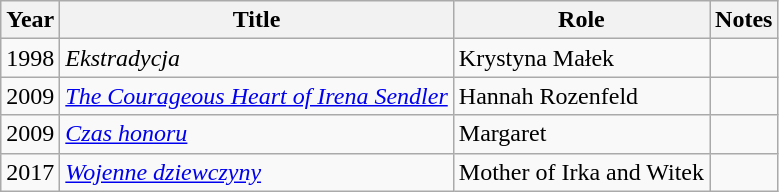<table class="wikitable sortable">
<tr>
<th>Year</th>
<th>Title</th>
<th>Role</th>
<th class="unsortable">Notes</th>
</tr>
<tr>
<td>1998</td>
<td><em>Ekstradycja</em></td>
<td>Krystyna Małek</td>
<td></td>
</tr>
<tr>
<td>2009</td>
<td><em><a href='#'>The Courageous Heart of Irena Sendler</a></em></td>
<td>Hannah Rozenfeld</td>
<td></td>
</tr>
<tr>
<td>2009</td>
<td><em><a href='#'>Czas honoru</a></em></td>
<td>Margaret</td>
<td></td>
</tr>
<tr>
<td>2017</td>
<td><em><a href='#'>Wojenne dziewczyny</a></em></td>
<td>Mother of Irka and Witek</td>
<td></td>
</tr>
</table>
